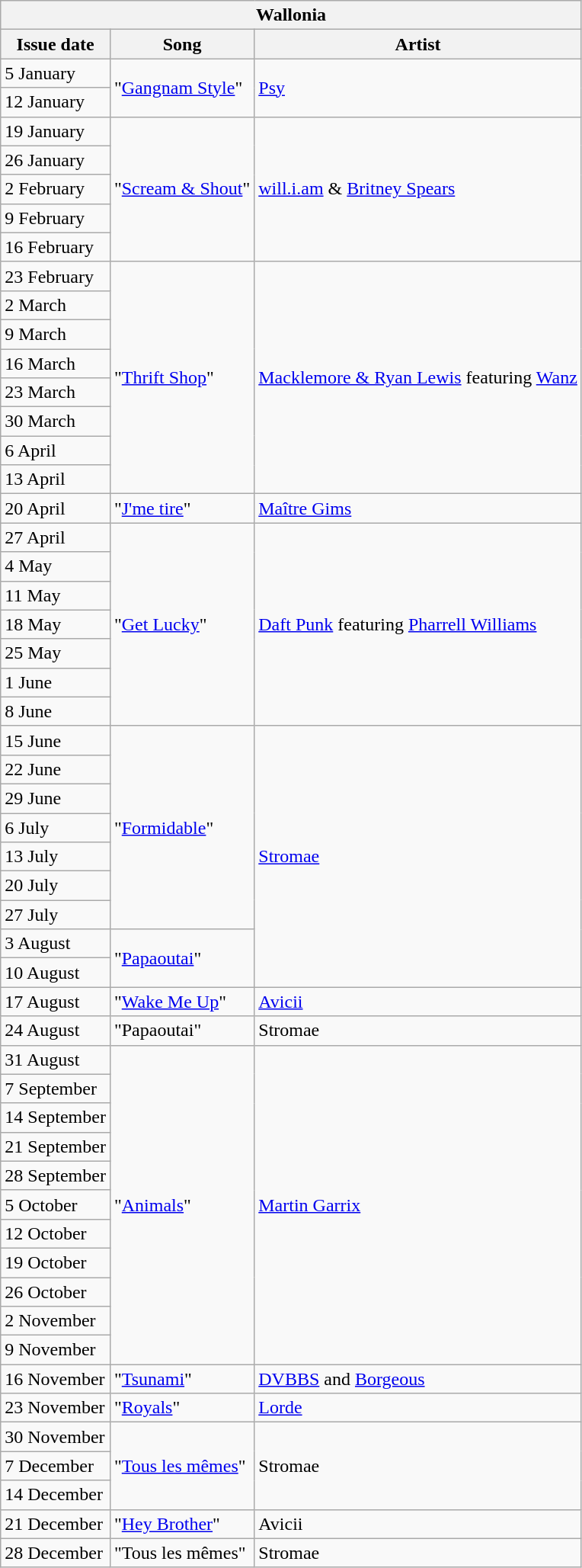<table class="wikitable">
<tr>
<th colspan="4">Wallonia</th>
</tr>
<tr>
<th>Issue date</th>
<th>Song</th>
<th>Artist</th>
</tr>
<tr>
<td>5 January</td>
<td rowspan="2">"<a href='#'>Gangnam Style</a>"</td>
<td rowspan="2"><a href='#'>Psy</a></td>
</tr>
<tr>
<td>12 January</td>
</tr>
<tr>
<td>19 January</td>
<td rowspan="5">"<a href='#'>Scream & Shout</a>"</td>
<td rowspan="5"><a href='#'>will.i.am</a> & <a href='#'>Britney Spears</a></td>
</tr>
<tr>
<td>26 January</td>
</tr>
<tr>
<td>2 February</td>
</tr>
<tr>
<td>9 February</td>
</tr>
<tr>
<td>16 February</td>
</tr>
<tr>
<td>23 February</td>
<td rowspan="8">"<a href='#'>Thrift Shop</a>"</td>
<td rowspan="8"><a href='#'>Macklemore & Ryan Lewis</a> featuring <a href='#'>Wanz</a></td>
</tr>
<tr>
<td>2 March</td>
</tr>
<tr>
<td>9 March</td>
</tr>
<tr>
<td>16 March</td>
</tr>
<tr>
<td>23 March</td>
</tr>
<tr>
<td>30 March</td>
</tr>
<tr>
<td>6 April</td>
</tr>
<tr>
<td>13 April</td>
</tr>
<tr>
<td>20 April</td>
<td>"<a href='#'>J'me tire</a>"</td>
<td><a href='#'>Maître Gims</a></td>
</tr>
<tr>
<td>27 April</td>
<td rowspan="7">"<a href='#'>Get Lucky</a>"</td>
<td rowspan="7"><a href='#'>Daft Punk</a> featuring <a href='#'>Pharrell Williams</a></td>
</tr>
<tr>
<td>4 May</td>
</tr>
<tr>
<td>11 May</td>
</tr>
<tr>
<td>18 May</td>
</tr>
<tr>
<td>25 May</td>
</tr>
<tr>
<td>1 June</td>
</tr>
<tr>
<td>8 June</td>
</tr>
<tr>
<td>15 June</td>
<td rowspan="7">"<a href='#'>Formidable</a>"</td>
<td rowspan="9"><a href='#'>Stromae</a></td>
</tr>
<tr>
<td>22 June</td>
</tr>
<tr>
<td>29 June</td>
</tr>
<tr>
<td>6 July</td>
</tr>
<tr>
<td>13 July</td>
</tr>
<tr>
<td>20 July</td>
</tr>
<tr>
<td>27 July</td>
</tr>
<tr>
<td>3 August</td>
<td rowspan="2">"<a href='#'>Papaoutai</a>"</td>
</tr>
<tr>
<td>10 August</td>
</tr>
<tr>
<td>17 August</td>
<td>"<a href='#'>Wake Me Up</a>"</td>
<td><a href='#'>Avicii</a></td>
</tr>
<tr>
<td>24 August</td>
<td>"Papaoutai"</td>
<td>Stromae</td>
</tr>
<tr>
<td>31 August</td>
<td rowspan="11">"<a href='#'>Animals</a>"</td>
<td rowspan="11"><a href='#'>Martin Garrix</a></td>
</tr>
<tr>
<td>7 September</td>
</tr>
<tr>
<td>14 September</td>
</tr>
<tr>
<td>21 September</td>
</tr>
<tr>
<td>28 September</td>
</tr>
<tr>
<td>5 October</td>
</tr>
<tr>
<td>12 October</td>
</tr>
<tr>
<td>19 October</td>
</tr>
<tr>
<td>26 October</td>
</tr>
<tr>
<td>2 November</td>
</tr>
<tr>
<td>9 November</td>
</tr>
<tr>
<td>16 November</td>
<td>"<a href='#'>Tsunami</a>"</td>
<td><a href='#'>DVBBS</a> and <a href='#'>Borgeous</a></td>
</tr>
<tr>
<td>23 November</td>
<td>"<a href='#'>Royals</a>"</td>
<td><a href='#'>Lorde</a></td>
</tr>
<tr>
<td>30 November</td>
<td rowspan="3">"<a href='#'>Tous les mêmes</a>"</td>
<td rowspan="3">Stromae</td>
</tr>
<tr>
<td>7 December</td>
</tr>
<tr>
<td>14 December</td>
</tr>
<tr>
<td>21 December</td>
<td>"<a href='#'>Hey Brother</a>"</td>
<td>Avicii</td>
</tr>
<tr>
<td>28 December</td>
<td>"Tous les mêmes"</td>
<td>Stromae</td>
</tr>
</table>
